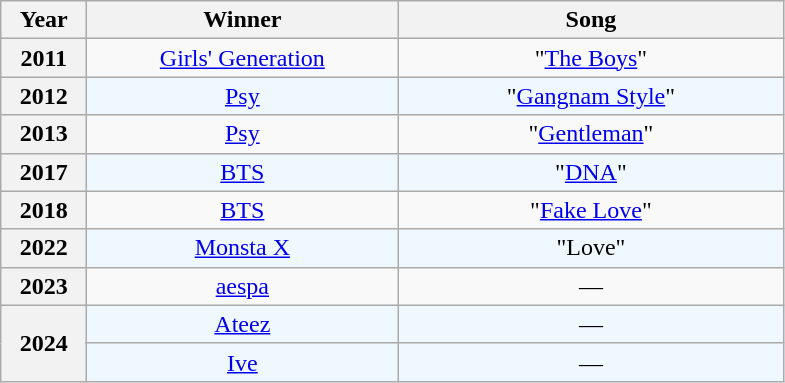<table class="wikitable plainrowheaders" style="text-align: center">
<tr>
<th scope="col" width="50">Year</th>
<th scope="col" width="200">Winner</th>
<th scope="col" width="250">Song</th>
</tr>
<tr>
<th scope="row" style="text-align:center;">2011</th>
<td><a href='#'>Girls' Generation</a></td>
<td>"<a href='#'>The Boys</a>"</td>
</tr>
<tr style="background:#F0F8FF">
<th scope="row" style="text-align:center;">2012</th>
<td><a href='#'>Psy</a></td>
<td>"<a href='#'>Gangnam Style</a>"</td>
</tr>
<tr>
<th scope="row" style="text-align:center;">2013</th>
<td><a href='#'>Psy</a></td>
<td>"<a href='#'>Gentleman</a>"</td>
</tr>
<tr style="background:#F0F8FF">
<th scope="row" style="text-align:center;">2017</th>
<td><a href='#'>BTS</a></td>
<td>"<a href='#'>DNA</a>"</td>
</tr>
<tr>
<th scope="row" style="text-align:center;">2018</th>
<td><a href='#'>BTS</a></td>
<td>"<a href='#'>Fake Love</a>"</td>
</tr>
<tr style="background:#F0F8FF">
<th scope="row" style="text-align:center;">2022</th>
<td><a href='#'>Monsta X</a></td>
<td>"Love"</td>
</tr>
<tr>
<th scope="row" style="text-align:center;">2023</th>
<td><a href='#'>aespa</a></td>
<td>—</td>
</tr>
<tr style="background:#F0F8FF">
<th scope="row" style="text-align:center;" rowspan=2>2024</th>
<td><a href='#'>Ateez</a></td>
<td>—</td>
</tr>
<tr style="background:#F0F8FF">
<td><a href='#'>Ive</a></td>
<td>—</td>
</tr>
</table>
